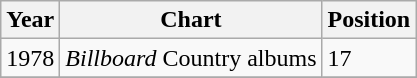<table class="wikitable">
<tr>
<th>Year</th>
<th>Chart</th>
<th>Position</th>
</tr>
<tr>
<td>1978</td>
<td><em>Billboard</em> Country albums</td>
<td>17</td>
</tr>
<tr>
</tr>
</table>
